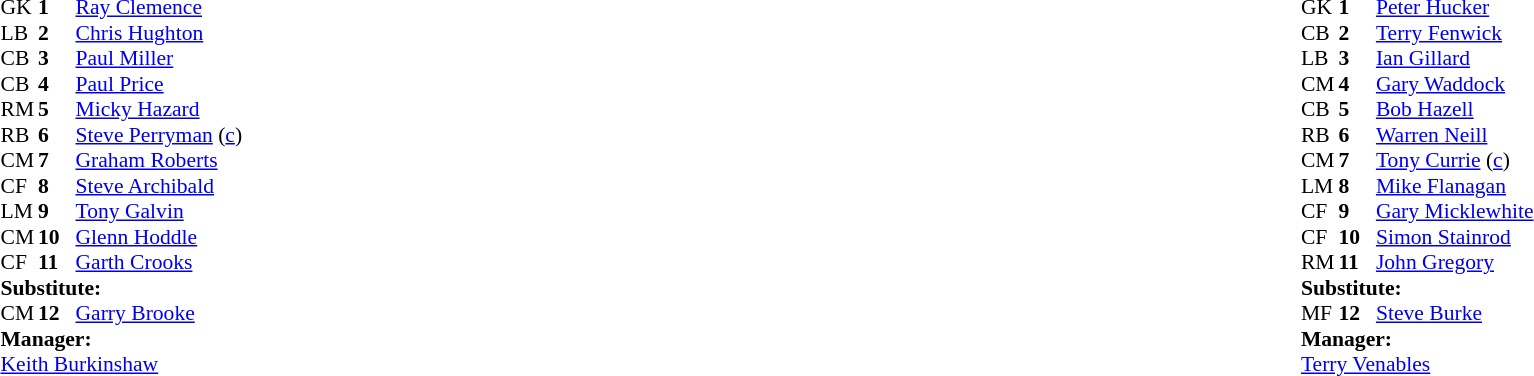<table style="width:100%;">
<tr>
<td style="vertical-align:top; width:50%;"><br><table style="font-size: 90%" cellspacing="0" cellpadding="0">
<tr>
<td colspan="4"></td>
</tr>
<tr>
<th width="25"></th>
<th width="25"></th>
</tr>
<tr>
<td>GK</td>
<td><strong>1</strong></td>
<td> <a href='#'>Ray Clemence</a></td>
</tr>
<tr>
<td>LB</td>
<td><strong>2</strong></td>
<td> <a href='#'>Chris Hughton</a></td>
</tr>
<tr>
<td>CB</td>
<td><strong>3</strong></td>
<td> <a href='#'>Paul Miller</a></td>
</tr>
<tr>
<td>CB</td>
<td><strong>4</strong></td>
<td> <a href='#'>Paul Price</a></td>
</tr>
<tr>
<td>RM</td>
<td><strong>5</strong></td>
<td> <a href='#'>Micky Hazard</a> </td>
</tr>
<tr>
<td>RB</td>
<td><strong>6</strong></td>
<td> <a href='#'>Steve Perryman</a> (<a href='#'>c</a>)</td>
</tr>
<tr>
<td>CM</td>
<td><strong>7</strong></td>
<td> <a href='#'>Graham Roberts</a></td>
</tr>
<tr>
<td>CF</td>
<td><strong>8</strong></td>
<td> <a href='#'>Steve Archibald</a></td>
</tr>
<tr>
<td>LM</td>
<td><strong>9</strong></td>
<td> <a href='#'>Tony Galvin</a></td>
</tr>
<tr>
<td>CM</td>
<td><strong>10</strong></td>
<td> <a href='#'>Glenn Hoddle</a></td>
</tr>
<tr>
<td>CF</td>
<td><strong>11</strong></td>
<td> <a href='#'>Garth Crooks</a></td>
</tr>
<tr>
<td colspan=4><strong>Substitute:</strong></td>
</tr>
<tr>
<td>CM</td>
<td><strong>12</strong></td>
<td> <a href='#'>Garry Brooke</a> </td>
</tr>
<tr>
<td colspan=4><strong>Manager:</strong></td>
</tr>
<tr>
<td colspan="4"> <a href='#'>Keith Burkinshaw</a></td>
</tr>
</table>
</td>
<td style="vertical-align:top; width:50%;"><br><table cellspacing="0" cellpadding="0" style="font-size:90%; margin:auto;">
<tr>
<td colspan="4"></td>
</tr>
<tr>
<th width="25"></th>
<th width="25"></th>
</tr>
<tr>
<td>GK</td>
<td><strong>1</strong></td>
<td> <a href='#'>Peter Hucker</a></td>
</tr>
<tr>
<td>CB</td>
<td><strong>2</strong></td>
<td> <a href='#'>Terry Fenwick</a></td>
</tr>
<tr>
<td>LB</td>
<td><strong>3</strong></td>
<td> <a href='#'>Ian Gillard</a></td>
</tr>
<tr>
<td>CM</td>
<td><strong>4</strong></td>
<td> <a href='#'>Gary Waddock</a></td>
</tr>
<tr>
<td>CB</td>
<td><strong>5</strong></td>
<td> <a href='#'>Bob Hazell</a></td>
</tr>
<tr>
<td>RB</td>
<td><strong>6</strong></td>
<td> <a href='#'>Warren Neill</a></td>
</tr>
<tr>
<td>CM</td>
<td><strong>7</strong></td>
<td> <a href='#'>Tony Currie</a> (<a href='#'>c</a>)</td>
</tr>
<tr>
<td>LM</td>
<td><strong>8</strong></td>
<td> <a href='#'>Mike Flanagan</a></td>
</tr>
<tr>
<td>CF</td>
<td><strong>9</strong></td>
<td> <a href='#'>Gary Micklewhite</a> </td>
</tr>
<tr>
<td>CF</td>
<td><strong>10</strong></td>
<td> <a href='#'>Simon Stainrod</a></td>
</tr>
<tr>
<td>RM</td>
<td><strong>11</strong></td>
<td> <a href='#'>John Gregory</a></td>
</tr>
<tr>
<td colspan=4><strong>Substitute:</strong></td>
</tr>
<tr>
<td>MF</td>
<td><strong>12</strong></td>
<td> <a href='#'>Steve Burke</a> </td>
</tr>
<tr>
<td colspan=4><strong>Manager:</strong></td>
</tr>
<tr>
<td colspan="4"> <a href='#'>Terry Venables</a></td>
</tr>
</table>
</td>
</tr>
</table>
